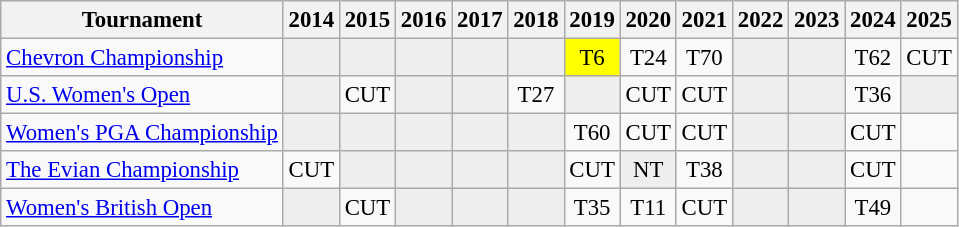<table class="wikitable" style="font-size:95%;text-align:center;">
<tr>
<th>Tournament</th>
<th>2014</th>
<th>2015</th>
<th>2016</th>
<th>2017</th>
<th>2018</th>
<th>2019</th>
<th>2020</th>
<th>2021</th>
<th>2022</th>
<th>2023</th>
<th>2024</th>
<th>2025</th>
</tr>
<tr>
<td align=left><a href='#'>Chevron Championship</a></td>
<td style="background:#eeeeee;"></td>
<td style="background:#eeeeee;"></td>
<td style="background:#eeeeee;"></td>
<td style="background:#eeeeee;"></td>
<td style="background:#eeeeee;"></td>
<td style="background:yellow;">T6</td>
<td>T24</td>
<td>T70</td>
<td style="background:#eeeeee;"></td>
<td style="background:#eeeeee;"></td>
<td>T62</td>
<td>CUT</td>
</tr>
<tr>
<td align=left><a href='#'>U.S. Women's Open</a></td>
<td style="background:#eeeeee;"></td>
<td>CUT</td>
<td style="background:#eeeeee;"></td>
<td style="background:#eeeeee;"></td>
<td>T27</td>
<td style="background:#eeeeee;"></td>
<td>CUT</td>
<td>CUT</td>
<td style="background:#eeeeee;"></td>
<td style="background:#eeeeee;"></td>
<td>T36</td>
<td style="background:#eeeeee;"></td>
</tr>
<tr>
<td align=left><a href='#'>Women's PGA Championship</a></td>
<td style="background:#eeeeee;"></td>
<td style="background:#eeeeee;"></td>
<td style="background:#eeeeee;"></td>
<td style="background:#eeeeee;"></td>
<td style="background:#eeeeee;"></td>
<td>T60</td>
<td>CUT</td>
<td>CUT</td>
<td style="background:#eeeeee;"></td>
<td style="background:#eeeeee;"></td>
<td>CUT</td>
<td></td>
</tr>
<tr>
<td align=left><a href='#'>The Evian Championship</a></td>
<td>CUT</td>
<td style="background:#eeeeee;"></td>
<td style="background:#eeeeee;"></td>
<td style="background:#eeeeee;"></td>
<td style="background:#eeeeee;"></td>
<td>CUT</td>
<td style="background:#eeeeee;">NT</td>
<td>T38</td>
<td style="background:#eeeeee;"></td>
<td style="background:#eeeeee;"></td>
<td>CUT</td>
<td></td>
</tr>
<tr>
<td align=left><a href='#'>Women's British Open</a></td>
<td style="background:#eeeeee;"></td>
<td>CUT</td>
<td style="background:#eeeeee;"></td>
<td style="background:#eeeeee;"></td>
<td style="background:#eeeeee;"></td>
<td>T35</td>
<td>T11</td>
<td>CUT</td>
<td style="background:#eeeeee;"></td>
<td style="background:#eeeeee;"></td>
<td>T49</td>
<td></td>
</tr>
</table>
